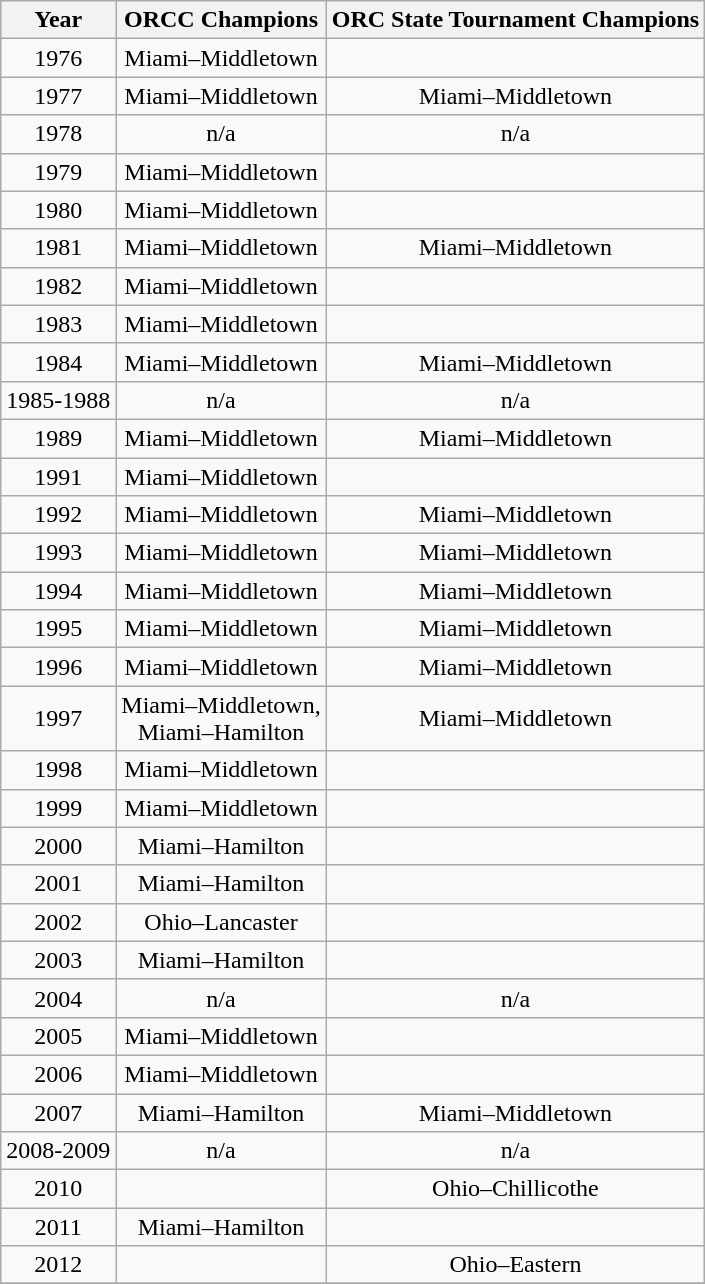<table class="wikitable" style="text-align:center;">
<tr>
<th>Year</th>
<th>ORCC Champions</th>
<th>ORC State Tournament Champions</th>
</tr>
<tr>
<td>1976</td>
<td>Miami–Middletown</td>
<td></td>
</tr>
<tr>
<td>1977</td>
<td>Miami–Middletown</td>
<td>Miami–Middletown</td>
</tr>
<tr>
<td>1978</td>
<td>n/a</td>
<td>n/a</td>
</tr>
<tr>
<td>1979</td>
<td>Miami–Middletown</td>
<td></td>
</tr>
<tr>
<td>1980</td>
<td>Miami–Middletown</td>
<td></td>
</tr>
<tr>
<td>1981</td>
<td>Miami–Middletown</td>
<td>Miami–Middletown</td>
</tr>
<tr>
<td>1982</td>
<td>Miami–Middletown</td>
<td></td>
</tr>
<tr>
<td>1983</td>
<td>Miami–Middletown</td>
<td></td>
</tr>
<tr>
<td>1984</td>
<td>Miami–Middletown</td>
<td>Miami–Middletown</td>
</tr>
<tr>
<td>1985-1988</td>
<td>n/a</td>
<td>n/a</td>
</tr>
<tr>
<td>1989</td>
<td>Miami–Middletown</td>
<td>Miami–Middletown</td>
</tr>
<tr>
<td>1991</td>
<td>Miami–Middletown</td>
<td></td>
</tr>
<tr>
<td>1992</td>
<td>Miami–Middletown</td>
<td>Miami–Middletown</td>
</tr>
<tr>
<td>1993</td>
<td>Miami–Middletown</td>
<td>Miami–Middletown</td>
</tr>
<tr>
<td>1994</td>
<td>Miami–Middletown</td>
<td>Miami–Middletown</td>
</tr>
<tr>
<td>1995</td>
<td>Miami–Middletown</td>
<td>Miami–Middletown</td>
</tr>
<tr>
<td>1996</td>
<td>Miami–Middletown</td>
<td>Miami–Middletown</td>
</tr>
<tr>
<td>1997</td>
<td>Miami–Middletown,<br>Miami–Hamilton</td>
<td>Miami–Middletown</td>
</tr>
<tr>
<td>1998</td>
<td>Miami–Middletown</td>
<td></td>
</tr>
<tr>
<td>1999</td>
<td>Miami–Middletown</td>
<td></td>
</tr>
<tr>
<td>2000</td>
<td>Miami–Hamilton</td>
<td></td>
</tr>
<tr>
<td>2001</td>
<td>Miami–Hamilton</td>
<td></td>
</tr>
<tr>
<td>2002</td>
<td>Ohio–Lancaster</td>
<td></td>
</tr>
<tr>
<td>2003</td>
<td>Miami–Hamilton</td>
<td></td>
</tr>
<tr>
<td>2004</td>
<td>n/a</td>
<td>n/a</td>
</tr>
<tr>
<td>2005</td>
<td>Miami–Middletown</td>
<td></td>
</tr>
<tr>
<td>2006</td>
<td>Miami–Middletown</td>
<td></td>
</tr>
<tr>
<td>2007</td>
<td>Miami–Hamilton</td>
<td>Miami–Middletown</td>
</tr>
<tr>
<td>2008-2009</td>
<td>n/a</td>
<td>n/a</td>
</tr>
<tr>
<td>2010</td>
<td></td>
<td>Ohio–Chillicothe</td>
</tr>
<tr>
<td>2011</td>
<td>Miami–Hamilton</td>
<td></td>
</tr>
<tr>
<td>2012</td>
<td></td>
<td>Ohio–Eastern</td>
</tr>
<tr>
</tr>
</table>
